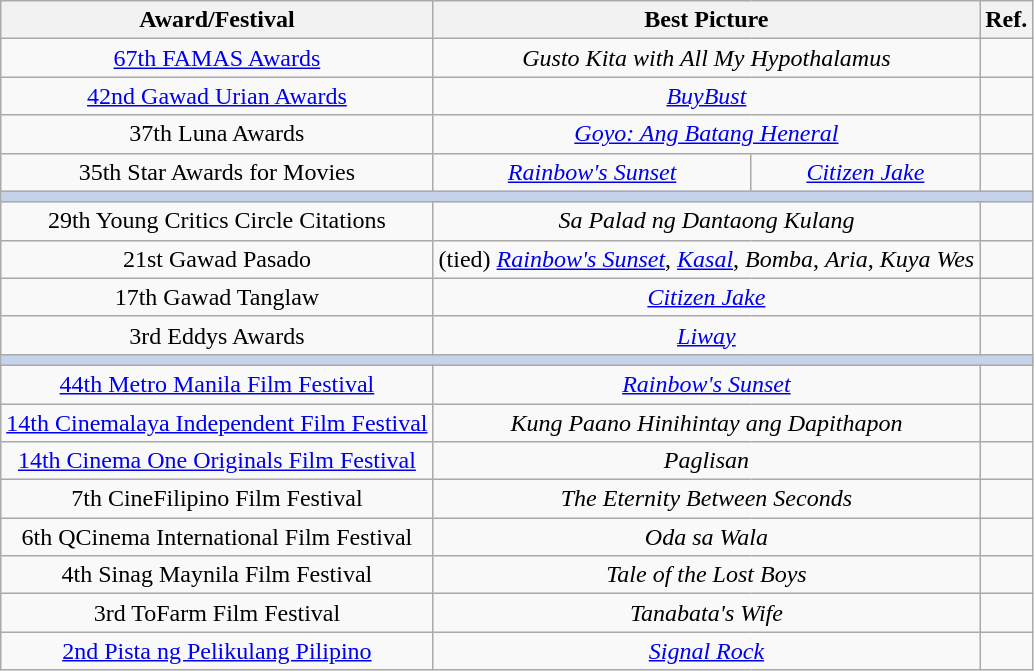<table class="wikitable"  style="text-align:center">
<tr>
<th>Award/Festival</th>
<th colspan=2>Best Picture</th>
<th>Ref.</th>
</tr>
<tr>
<td><a href='#'>67th FAMAS Awards</a></td>
<td colspan=2><em>Gusto Kita with All My Hypothalamus</em></td>
<td></td>
</tr>
<tr>
<td><a href='#'>42nd Gawad Urian Awards</a></td>
<td colspan=2><em><a href='#'>BuyBust</a></em></td>
<td></td>
</tr>
<tr>
<td>37th Luna Awards</td>
<td colspan=2><em><a href='#'>Goyo: Ang Batang Heneral</a></em></td>
<td></td>
</tr>
<tr>
<td>35th Star Awards for Movies</td>
<td><em><a href='#'>Rainbow's Sunset</a></em></td>
<td><em><a href='#'>Citizen Jake</a></em></td>
<td></td>
</tr>
<tr>
<td style="background:#c5d2ea; text-align:center;" colspan=4></td>
</tr>
<tr>
<td>29th Young Critics Circle Citations</td>
<td colspan=2><em>Sa Palad ng Dantaong Kulang</em></td>
<td></td>
</tr>
<tr>
<td>21st Gawad Pasado</td>
<td colspan=2>(tied) <em><a href='#'>Rainbow's Sunset</a></em>, <em><a href='#'>Kasal</a></em>, <em>Bomba</em>, <em>Aria</em>, <em>Kuya Wes</em></td>
<td></td>
</tr>
<tr>
<td>17th Gawad Tanglaw</td>
<td colspan=2><em><a href='#'>Citizen Jake</a></em></td>
<td></td>
</tr>
<tr>
<td>3rd Eddys Awards</td>
<td colspan=2><em><a href='#'>Liway</a></em></td>
<td></td>
</tr>
<tr>
<td style="background:#c5d2ea; text-align:center;" colspan=4></td>
</tr>
<tr>
<td><a href='#'>44th Metro Manila Film Festival</a></td>
<td colspan=2><em><a href='#'>Rainbow's Sunset</a></em></td>
<td></td>
</tr>
<tr>
<td><a href='#'>14th Cinemalaya Independent Film Festival</a></td>
<td colspan=2><em>Kung Paano Hinihintay ang Dapithapon</em></td>
<td></td>
</tr>
<tr>
<td><a href='#'>14th Cinema One Originals Film Festival</a></td>
<td colspan=2><em>Paglisan</em></td>
<td></td>
</tr>
<tr>
<td>7th CineFilipino Film Festival</td>
<td colspan=2><em>The Eternity Between Seconds</em></td>
<td></td>
</tr>
<tr>
<td>6th QCinema International Film Festival</td>
<td colspan=2><em>Oda sa Wala</em></td>
<td></td>
</tr>
<tr>
<td>4th Sinag Maynila Film Festival</td>
<td colspan=2><em>Tale of the Lost Boys</em></td>
<td></td>
</tr>
<tr>
<td>3rd ToFarm Film Festival</td>
<td colspan=2><em>Tanabata's Wife</em></td>
<td></td>
</tr>
<tr>
<td><a href='#'>2nd Pista ng Pelikulang Pilipino</a></td>
<td colspan=2><em><a href='#'>Signal Rock</a></em></td>
<td></td>
</tr>
</table>
